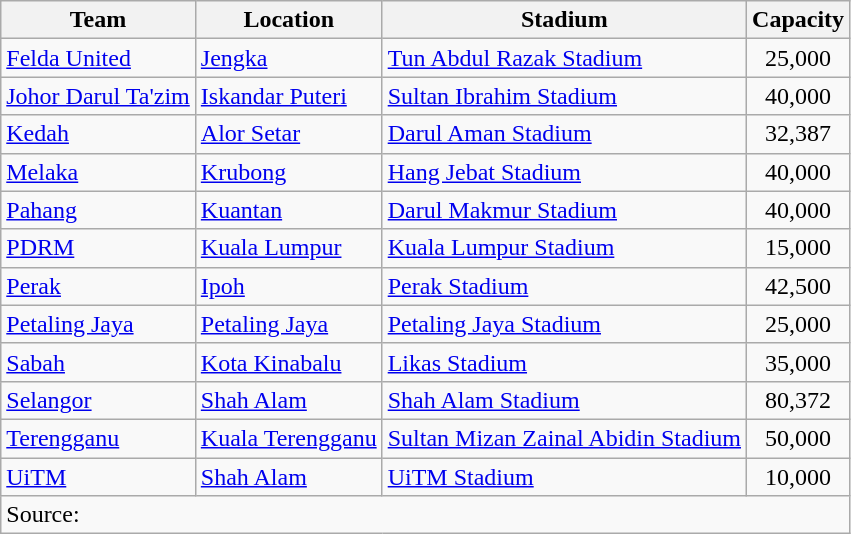<table class="wikitable sortable">
<tr>
<th>Team</th>
<th>Location</th>
<th>Stadium</th>
<th>Capacity</th>
</tr>
<tr>
<td><a href='#'>Felda United</a></td>
<td><a href='#'>Jengka</a></td>
<td><a href='#'>Tun Abdul Razak Stadium</a></td>
<td align="center">25,000</td>
</tr>
<tr>
<td><a href='#'>Johor Darul Ta'zim</a></td>
<td><a href='#'>Iskandar Puteri</a></td>
<td><a href='#'>Sultan Ibrahim Stadium</a></td>
<td align="center">40,000</td>
</tr>
<tr>
<td><a href='#'>Kedah</a></td>
<td><a href='#'>Alor Setar</a></td>
<td><a href='#'>Darul Aman Stadium</a></td>
<td align="center">32,387</td>
</tr>
<tr>
<td><a href='#'>Melaka</a></td>
<td><a href='#'>Krubong</a></td>
<td><a href='#'>Hang Jebat Stadium</a></td>
<td align="center">40,000</td>
</tr>
<tr>
<td><a href='#'>Pahang</a></td>
<td><a href='#'>Kuantan</a></td>
<td><a href='#'>Darul Makmur Stadium</a></td>
<td align="center">40,000</td>
</tr>
<tr>
<td><a href='#'>PDRM</a></td>
<td><a href='#'>Kuala Lumpur</a></td>
<td><a href='#'>Kuala Lumpur Stadium</a></td>
<td align="center">15,000</td>
</tr>
<tr>
<td><a href='#'>Perak</a></td>
<td><a href='#'>Ipoh</a></td>
<td><a href='#'>Perak Stadium</a></td>
<td align="center">42,500</td>
</tr>
<tr>
<td><a href='#'>Petaling Jaya</a></td>
<td><a href='#'>Petaling Jaya</a></td>
<td><a href='#'>Petaling Jaya Stadium</a></td>
<td align="center">25,000</td>
</tr>
<tr>
<td><a href='#'>Sabah</a></td>
<td><a href='#'>Kota Kinabalu</a></td>
<td><a href='#'>Likas Stadium</a></td>
<td align=center>35,000</td>
</tr>
<tr>
<td><a href='#'>Selangor</a></td>
<td><a href='#'>Shah Alam</a></td>
<td><a href='#'>Shah Alam Stadium</a></td>
<td align=center>80,372</td>
</tr>
<tr>
<td><a href='#'>Terengganu</a></td>
<td><a href='#'>Kuala Terengganu</a></td>
<td><a href='#'>Sultan Mizan Zainal Abidin Stadium</a></td>
<td align="center">50,000</td>
</tr>
<tr>
<td><a href='#'>UiTM</a></td>
<td><a href='#'>Shah Alam</a></td>
<td><a href='#'>UiTM Stadium</a></td>
<td align=center>10,000</td>
</tr>
<tr class="sortbottom">
<td colspan="4">Source:</td>
</tr>
</table>
